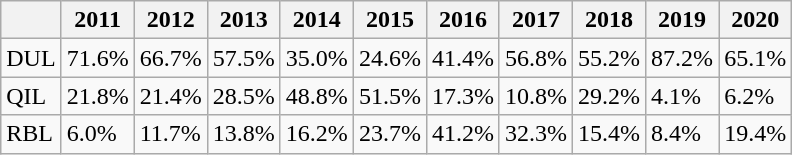<table class="wikitable">
<tr>
<th></th>
<th>2011</th>
<th>2012</th>
<th>2013</th>
<th>2014</th>
<th>2015</th>
<th>2016</th>
<th>2017</th>
<th>2018</th>
<th>2019</th>
<th>2020</th>
</tr>
<tr>
<td>DUL</td>
<td>71.6%</td>
<td>66.7%</td>
<td>57.5%</td>
<td>35.0%</td>
<td>24.6%</td>
<td>41.4%</td>
<td>56.8%</td>
<td>55.2%</td>
<td>87.2%</td>
<td>65.1%</td>
</tr>
<tr>
<td>QIL</td>
<td>21.8%</td>
<td>21.4%</td>
<td>28.5%</td>
<td>48.8%</td>
<td>51.5%</td>
<td>17.3%</td>
<td>10.8%</td>
<td>29.2%</td>
<td>4.1%</td>
<td>6.2%</td>
</tr>
<tr>
<td>RBL</td>
<td>6.0%</td>
<td>11.7%</td>
<td>13.8%</td>
<td>16.2%</td>
<td>23.7%</td>
<td>41.2%</td>
<td>32.3%</td>
<td>15.4%</td>
<td>8.4%</td>
<td>19.4%</td>
</tr>
</table>
